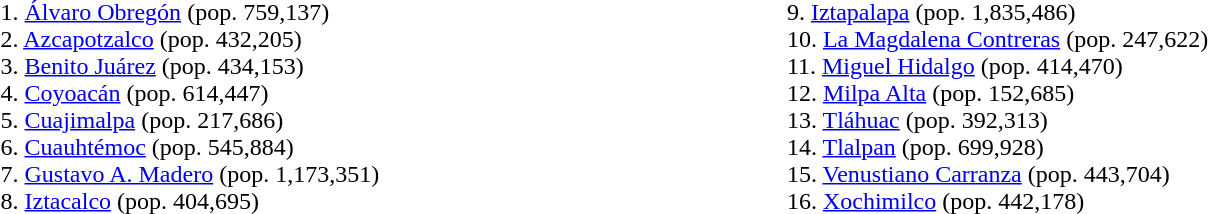<table cellspacing="8">
<tr>
<td style="width:50%;"><br>1. <a href='#'>Álvaro Obregón</a> (pop. 759,137)<br>
2. <a href='#'>Azcapotzalco</a> (pop. 432,205)<br>
3. <a href='#'>Benito Juárez</a> (pop. 434,153)<br>
4. <a href='#'>Coyoacán</a> (pop. 614,447)<br>
5. <a href='#'>Cuajimalpa</a> (pop. 217,686)<br>
6. <a href='#'>Cuauhtémoc</a> (pop. 545,884)<br>
7. <a href='#'>Gustavo A. Madero</a> (pop. 1,173,351)<br>
8. <a href='#'>Iztacalco</a> (pop. 404,695)</td>
<td style="width:33%;"><br>9. <a href='#'>Iztapalapa</a> (pop. 1,835,486)<br>
10. <a href='#'>La Magdalena Contreras</a> (pop. 247,622)<br>
11. <a href='#'>Miguel Hidalgo</a> (pop. 414,470)<br>
12. <a href='#'>Milpa Alta</a> (pop. 152,685)<br>
13. <a href='#'>Tláhuac</a> (pop. 392,313)<br>
14. <a href='#'>Tlalpan</a> (pop. 699,928)<br>
15. <a href='#'>Venustiano Carranza</a> (pop. 443,704)<br>
16. <a href='#'>Xochimilco</a> (pop. 442,178)</td>
</tr>
</table>
